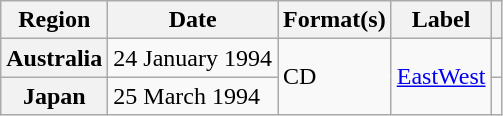<table class="wikitable plainrowheaders">
<tr>
<th scope="col">Region</th>
<th scope="col">Date</th>
<th scope="col">Format(s)</th>
<th scope="col">Label</th>
<th scope="col"></th>
</tr>
<tr>
<th scope="row">Australia</th>
<td>24 January 1994</td>
<td rowspan="2">CD</td>
<td rowspan="2"><a href='#'>EastWest</a></td>
<td></td>
</tr>
<tr>
<th scope="row">Japan</th>
<td>25 March 1994</td>
<td></td>
</tr>
</table>
